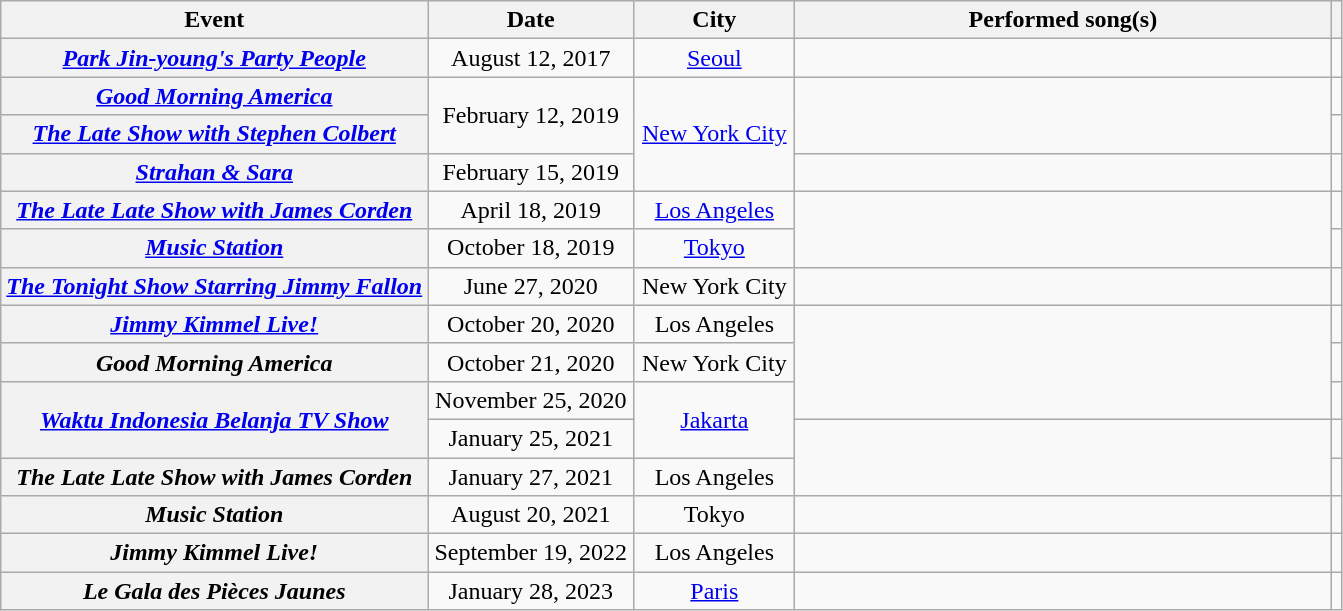<table class="wikitable sortable plainrowheaders" style="text-align:center;">
<tr>
<th>Event</th>
<th width="130">Date</th>
<th width="100">City</th>
<th width="350">Performed song(s)</th>
<th scope="col" class="unsortable"></th>
</tr>
<tr>
<th scope="row" style="text-align:center;"><em><a href='#'>Park Jin-young's Party People</a></em></th>
<td>August 12, 2017</td>
<td><a href='#'>Seoul</a></td>
<td></td>
<td></td>
</tr>
<tr>
<th scope="row" style="text-align:center;"><em><a href='#'>Good Morning America</a></em></th>
<td rowspan = "2">February 12, 2019</td>
<td rowspan = "3"><a href='#'>New York City</a></td>
<td rowspan = "2"></td>
<td></td>
</tr>
<tr>
<th scope="row" style="text-align:center;"><em><a href='#'>The Late Show with Stephen Colbert</a></em></th>
<td></td>
</tr>
<tr>
<th scope="row" style="text-align:center;"><em><a href='#'>Strahan & Sara</a></em></th>
<td>February 15, 2019</td>
<td></td>
<td></td>
</tr>
<tr>
<th scope="row" style="text-align:center;"><em><a href='#'>The Late Late Show with James Corden</a></em></th>
<td>April 18, 2019</td>
<td><a href='#'>Los Angeles</a></td>
<td rowspan="2"></td>
<td></td>
</tr>
<tr>
<th scope="row" style="text-align:center;"><em><a href='#'>Music Station</a></em></th>
<td>October 18, 2019</td>
<td><a href='#'>Tokyo</a></td>
<td></td>
</tr>
<tr>
<th scope="row" style="text-align:center;"><em><a href='#'>The Tonight Show Starring Jimmy Fallon</a></em></th>
<td>June 27, 2020</td>
<td>New York City</td>
<td></td>
<td></td>
</tr>
<tr>
<th scope="row" style="text-align:center;"><em><a href='#'>Jimmy Kimmel Live!</a></em></th>
<td>October 20, 2020</td>
<td>Los Angeles</td>
<td rowspan="3"></td>
<td></td>
</tr>
<tr>
<th scope="row" style="text-align:center;"><em>Good Morning America</em></th>
<td>October 21, 2020</td>
<td>New York City</td>
<td></td>
</tr>
<tr>
<th rowspan="2" scope="row" style="text-align:center;"><em><a href='#'>Waktu Indonesia Belanja TV Show</a></em></th>
<td>November 25, 2020</td>
<td rowspan="2"><a href='#'>Jakarta</a></td>
<td></td>
</tr>
<tr>
<td>January 25, 2021</td>
<td rowspan="2"></td>
<td></td>
</tr>
<tr>
<th scope="row" style="text-align:center;"><em>The Late Late Show with James Corden</em></th>
<td>January 27, 2021</td>
<td>Los Angeles</td>
<td></td>
</tr>
<tr>
<th scope="row" style="text-align:center;"><em>Music Station</em></th>
<td>August 20, 2021</td>
<td>Tokyo</td>
<td></td>
<td></td>
</tr>
<tr>
<th scope="row" style="text-align:center;"><em>Jimmy Kimmel Live!</em></th>
<td>September 19, 2022</td>
<td>Los Angeles</td>
<td></td>
<td></td>
</tr>
<tr>
<th scope="row" style="text-align:center;"><em>Le Gala des Pièces Jaunes</em></th>
<td>January 28, 2023</td>
<td><a href='#'>Paris</a></td>
<td></td>
<td></td>
</tr>
</table>
